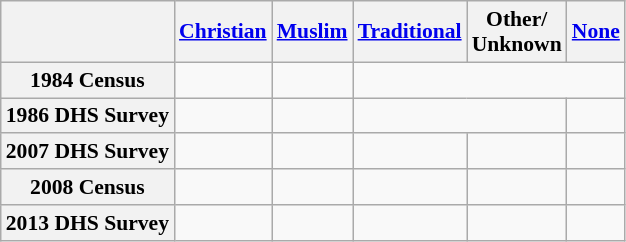<table class="wikitable" style="font-size:90%;">
<tr>
<th></th>
<th><a href='#'>Christian</a></th>
<th><a href='#'>Muslim</a></th>
<th><a href='#'>Traditional</a></th>
<th>Other/<br>Unknown</th>
<th><a href='#'>None</a></th>
</tr>
<tr>
<th>1984 Census</th>
<td></td>
<td></td>
<td colspan="3"></td>
</tr>
<tr>
<th>1986 DHS Survey</th>
<td></td>
<td></td>
<td colspan="2"></td>
<td></td>
</tr>
<tr>
<th>2007 DHS Survey</th>
<td></td>
<td></td>
<td></td>
<td></td>
<td></td>
</tr>
<tr>
<th>2008 Census</th>
<td></td>
<td></td>
<td></td>
<td></td>
<td></td>
</tr>
<tr>
<th>2013 DHS Survey</th>
<td></td>
<td></td>
<td></td>
<td></td>
<td></td>
</tr>
</table>
